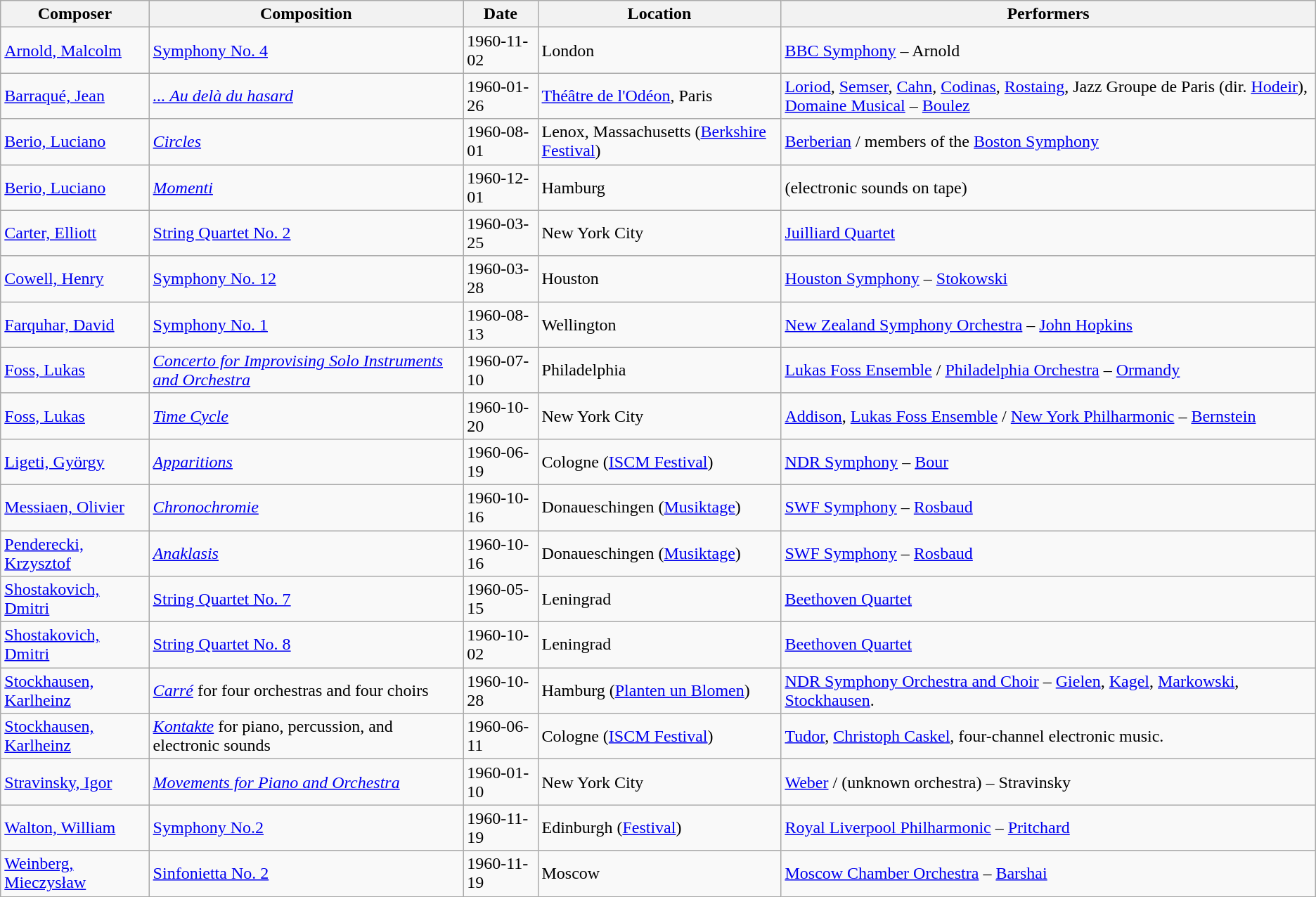<table class="wikitable sortable">
<tr>
<th>Composer</th>
<th>Composition</th>
<th>Date</th>
<th>Location</th>
<th>Performers</th>
</tr>
<tr>
<td><a href='#'>Arnold, Malcolm</a></td>
<td><a href='#'>Symphony No. 4</a></td>
<td>1960-11-02</td>
<td>London</td>
<td><a href='#'>BBC Symphony</a> – Arnold </td>
</tr>
<tr>
<td><a href='#'>Barraqué, Jean</a></td>
<td><em><a href='#'>... Au delà du hasard</a></em></td>
<td>1960-01-26</td>
<td><a href='#'>Théâtre de l'Odéon</a>, Paris</td>
<td><a href='#'>Loriod</a>, <a href='#'>Semser</a>, <a href='#'>Cahn</a>, <a href='#'>Codinas</a>, <a href='#'>Rostaing</a>, Jazz Groupe de Paris (dir. <a href='#'>Hodeir</a>), <a href='#'>Domaine Musical</a> – <a href='#'>Boulez</a></td>
</tr>
<tr>
<td><a href='#'>Berio, Luciano</a></td>
<td><em><a href='#'>Circles</a></em></td>
<td>1960-08-01</td>
<td>Lenox, Massachusetts (<a href='#'>Berkshire Festival</a>)</td>
<td><a href='#'>Berberian</a> / members of the <a href='#'>Boston Symphony</a></td>
</tr>
<tr>
<td><a href='#'>Berio, Luciano</a></td>
<td><em><a href='#'>Momenti</a></em></td>
<td>1960-12-01</td>
<td>Hamburg</td>
<td>(electronic sounds on tape) </td>
</tr>
<tr>
<td><a href='#'>Carter, Elliott</a></td>
<td><a href='#'>String Quartet No. 2</a></td>
<td>1960-03-25</td>
<td>New York City</td>
<td><a href='#'>Juilliard Quartet</a></td>
</tr>
<tr>
<td><a href='#'>Cowell, Henry</a></td>
<td><a href='#'>Symphony No. 12</a></td>
<td>1960-03-28</td>
<td>Houston</td>
<td><a href='#'>Houston Symphony</a> – <a href='#'>Stokowski</a></td>
</tr>
<tr>
<td><a href='#'>Farquhar, David</a></td>
<td><a href='#'>Symphony No. 1</a></td>
<td>1960-08-13</td>
<td>Wellington</td>
<td><a href='#'>New Zealand Symphony Orchestra</a> – <a href='#'>John Hopkins</a></td>
</tr>
<tr>
<td><a href='#'>Foss, Lukas</a></td>
<td><em><a href='#'>Concerto for Improvising Solo Instruments and Orchestra</a></em></td>
<td>1960-07-10</td>
<td>Philadelphia</td>
<td><a href='#'>Lukas Foss Ensemble</a> / <a href='#'>Philadelphia Orchestra</a> – <a href='#'>Ormandy</a></td>
</tr>
<tr>
<td><a href='#'>Foss, Lukas</a></td>
<td><em><a href='#'>Time Cycle</a></em></td>
<td>1960-10-20</td>
<td>New York City</td>
<td><a href='#'>Addison</a>, <a href='#'>Lukas Foss Ensemble</a> / <a href='#'>New York Philharmonic</a> – <a href='#'>Bernstein</a></td>
</tr>
<tr>
<td><a href='#'>Ligeti, György</a></td>
<td><em><a href='#'>Apparitions</a></em></td>
<td>1960-06-19</td>
<td>Cologne (<a href='#'>ISCM Festival</a>)</td>
<td><a href='#'>NDR Symphony</a> – <a href='#'>Bour</a></td>
</tr>
<tr>
<td><a href='#'>Messiaen, Olivier</a></td>
<td><em><a href='#'>Chronochromie</a></em></td>
<td>1960-10-16</td>
<td>Donaueschingen (<a href='#'>Musiktage</a>)</td>
<td><a href='#'>SWF Symphony</a> – <a href='#'>Rosbaud</a></td>
</tr>
<tr>
<td><a href='#'>Penderecki, Krzysztof</a></td>
<td><em><a href='#'>Anaklasis</a></em></td>
<td>1960-10-16</td>
<td>Donaueschingen (<a href='#'>Musiktage</a>)</td>
<td><a href='#'>SWF Symphony</a> – <a href='#'>Rosbaud</a></td>
</tr>
<tr>
<td><a href='#'>Shostakovich, Dmitri</a></td>
<td><a href='#'>String Quartet No. 7</a></td>
<td>1960-05-15</td>
<td>Leningrad</td>
<td><a href='#'>Beethoven Quartet</a></td>
</tr>
<tr>
<td><a href='#'>Shostakovich, Dmitri</a></td>
<td><a href='#'>String Quartet No. 8</a></td>
<td>1960-10-02</td>
<td>Leningrad</td>
<td><a href='#'>Beethoven Quartet</a></td>
</tr>
<tr>
<td><a href='#'>Stockhausen, Karlheinz</a></td>
<td><em><a href='#'>Carré</a></em> for four orchestras and four choirs</td>
<td>1960-10-28</td>
<td>Hamburg (<a href='#'>Planten un Blomen</a>)</td>
<td><a href='#'>NDR Symphony Orchestra and Choir</a> – <a href='#'>Gielen</a>, <a href='#'>Kagel</a>, <a href='#'>Markowski</a>, <a href='#'>Stockhausen</a>.</td>
</tr>
<tr>
<td><a href='#'>Stockhausen, Karlheinz</a></td>
<td><em><a href='#'>Kontakte</a></em> for piano, percussion, and electronic sounds</td>
<td>1960-06-11</td>
<td>Cologne (<a href='#'>ISCM Festival</a>)</td>
<td><a href='#'>Tudor</a>, <a href='#'>Christoph Caskel</a>, four-channel electronic music.</td>
</tr>
<tr>
<td><a href='#'>Stravinsky, Igor</a></td>
<td><em><a href='#'>Movements for Piano and Orchestra</a></em></td>
<td>1960-01-10</td>
<td>New York City</td>
<td><a href='#'>Weber</a> / (unknown orchestra) – Stravinsky </td>
</tr>
<tr>
<td><a href='#'>Walton, William</a></td>
<td><a href='#'>Symphony No.2</a></td>
<td>1960-11-19</td>
<td>Edinburgh (<a href='#'>Festival</a>)</td>
<td><a href='#'>Royal Liverpool Philharmonic</a> – <a href='#'>Pritchard</a></td>
</tr>
<tr>
<td><a href='#'>Weinberg, Mieczysław</a></td>
<td><a href='#'>Sinfonietta No. 2</a></td>
<td>1960-11-19</td>
<td>Moscow</td>
<td><a href='#'>Moscow Chamber Orchestra</a> – <a href='#'>Barshai</a></td>
</tr>
</table>
